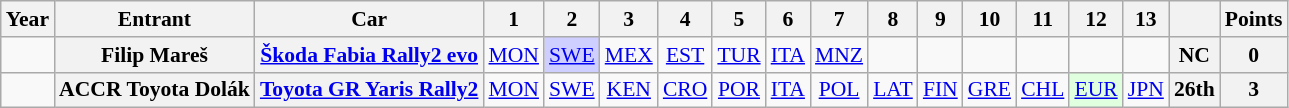<table class="wikitable" style="text-align:center; font-size:90%">
<tr>
<th>Year</th>
<th>Entrant</th>
<th>Car</th>
<th>1</th>
<th>2</th>
<th>3</th>
<th>4</th>
<th>5</th>
<th>6</th>
<th>7</th>
<th>8</th>
<th>9</th>
<th>10</th>
<th>11</th>
<th>12</th>
<th>13</th>
<th></th>
<th>Points</th>
</tr>
<tr>
<td></td>
<th>Filip Mareš</th>
<th><a href='#'>Škoda Fabia Rally2 evo</a></th>
<td><a href='#'>MON</a></td>
<td style="background:#CFCFFF"><a href='#'>SWE</a><br></td>
<td><a href='#'>MEX</a></td>
<td><a href='#'>EST</a></td>
<td><a href='#'>TUR</a></td>
<td><a href='#'>ITA</a></td>
<td><a href='#'>MNZ</a></td>
<td></td>
<td></td>
<td></td>
<td></td>
<td></td>
<td></td>
<th>NC</th>
<th>0</th>
</tr>
<tr>
<td></td>
<th>ACCR Toyota Dolák</th>
<th><a href='#'>Toyota GR Yaris Rally2</a></th>
<td><a href='#'>MON</a></td>
<td><a href='#'>SWE</a></td>
<td><a href='#'>KEN</a></td>
<td><a href='#'>CRO</a></td>
<td><a href='#'>POR</a></td>
<td><a href='#'>ITA</a></td>
<td><a href='#'>POL</a></td>
<td><a href='#'>LAT</a></td>
<td><a href='#'>FIN</a></td>
<td><a href='#'>GRE</a></td>
<td><a href='#'>CHL</a></td>
<td style="background:#DFFFDF"><a href='#'>EUR</a><br></td>
<td><a href='#'>JPN</a></td>
<th>26th</th>
<th>3</th>
</tr>
</table>
